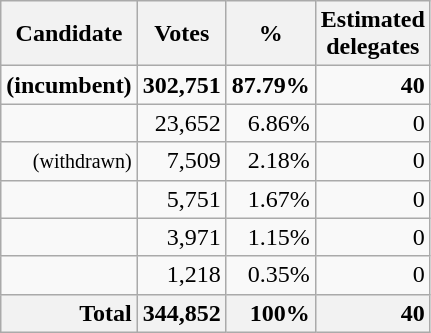<table class="wikitable sortable" style="text-align:right;">
<tr>
<th>Candidate</th>
<th>Votes</th>
<th>%</th>
<th>Estimated<br>delegates</th>
</tr>
<tr>
<td><strong></strong> <strong>(incumbent)</strong></td>
<td><strong>302,751</strong></td>
<td><strong>87.79%</strong></td>
<td><strong>40</strong></td>
</tr>
<tr>
<td></td>
<td>23,652</td>
<td>6.86%</td>
<td>0</td>
</tr>
<tr>
<td> <small>(withdrawn)</small></td>
<td>7,509</td>
<td>2.18%</td>
<td>0</td>
</tr>
<tr>
<td></td>
<td>5,751</td>
<td>1.67%</td>
<td>0</td>
</tr>
<tr>
<td></td>
<td>3,971</td>
<td>1.15%</td>
<td>0</td>
</tr>
<tr>
<td></td>
<td>1,218</td>
<td>0.35%</td>
<td>0</td>
</tr>
<tr style="background-color:#F6F6F6">
<th style="text-align:right;">Total</th>
<th style="text-align:right;">344,852</th>
<th style="text-align:right;">100%</th>
<th style="text-align:right;">40</th>
</tr>
</table>
